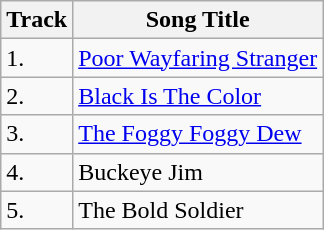<table class="wikitable">
<tr>
<th>Track</th>
<th>Song Title</th>
</tr>
<tr>
<td>1.</td>
<td><a href='#'>Poor Wayfaring Stranger</a></td>
</tr>
<tr>
<td>2.</td>
<td><a href='#'>Black Is The Color</a></td>
</tr>
<tr>
<td>3.</td>
<td><a href='#'>The Foggy Foggy Dew</a></td>
</tr>
<tr>
<td>4.</td>
<td>Buckeye Jim</td>
</tr>
<tr>
<td>5.</td>
<td>The Bold Soldier</td>
</tr>
</table>
